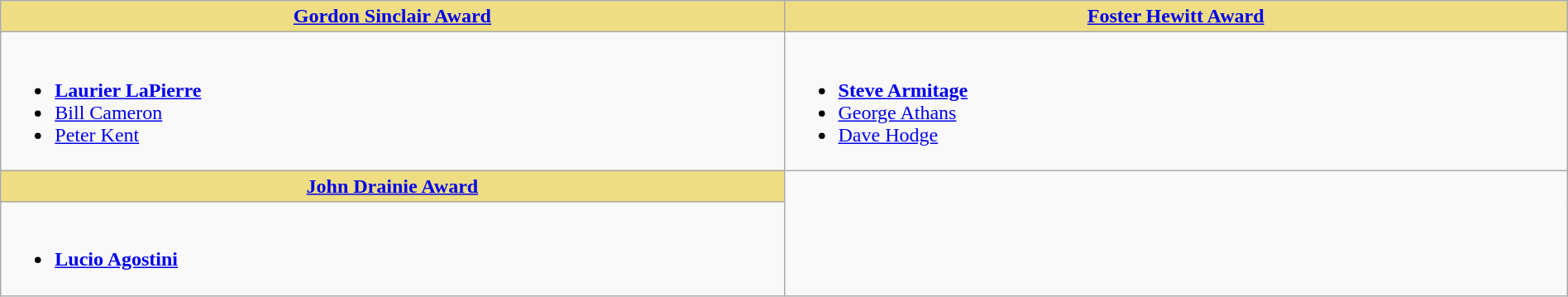<table class=wikitable width="100%">
<tr>
<th style="background:#EEDD82; width:50%"><a href='#'>Gordon Sinclair Award</a></th>
<th style="background:#EEDD82; width:50%"><a href='#'>Foster Hewitt Award</a></th>
</tr>
<tr>
<td valign="top"><br><ul><li> <strong><a href='#'>Laurier LaPierre</a></strong></li><li><a href='#'>Bill Cameron</a></li><li><a href='#'>Peter Kent</a></li></ul></td>
<td valign="top"><br><ul><li> <strong><a href='#'>Steve Armitage</a></strong></li><li><a href='#'>George Athans</a></li><li><a href='#'>Dave Hodge</a></li></ul></td>
</tr>
<tr>
<th style="background:#EEDD82; width:50%"><a href='#'>John Drainie Award</a></th>
</tr>
<tr>
<td valign="top"><br><ul><li> <strong><a href='#'>Lucio Agostini</a></strong></li></ul></td>
</tr>
</table>
